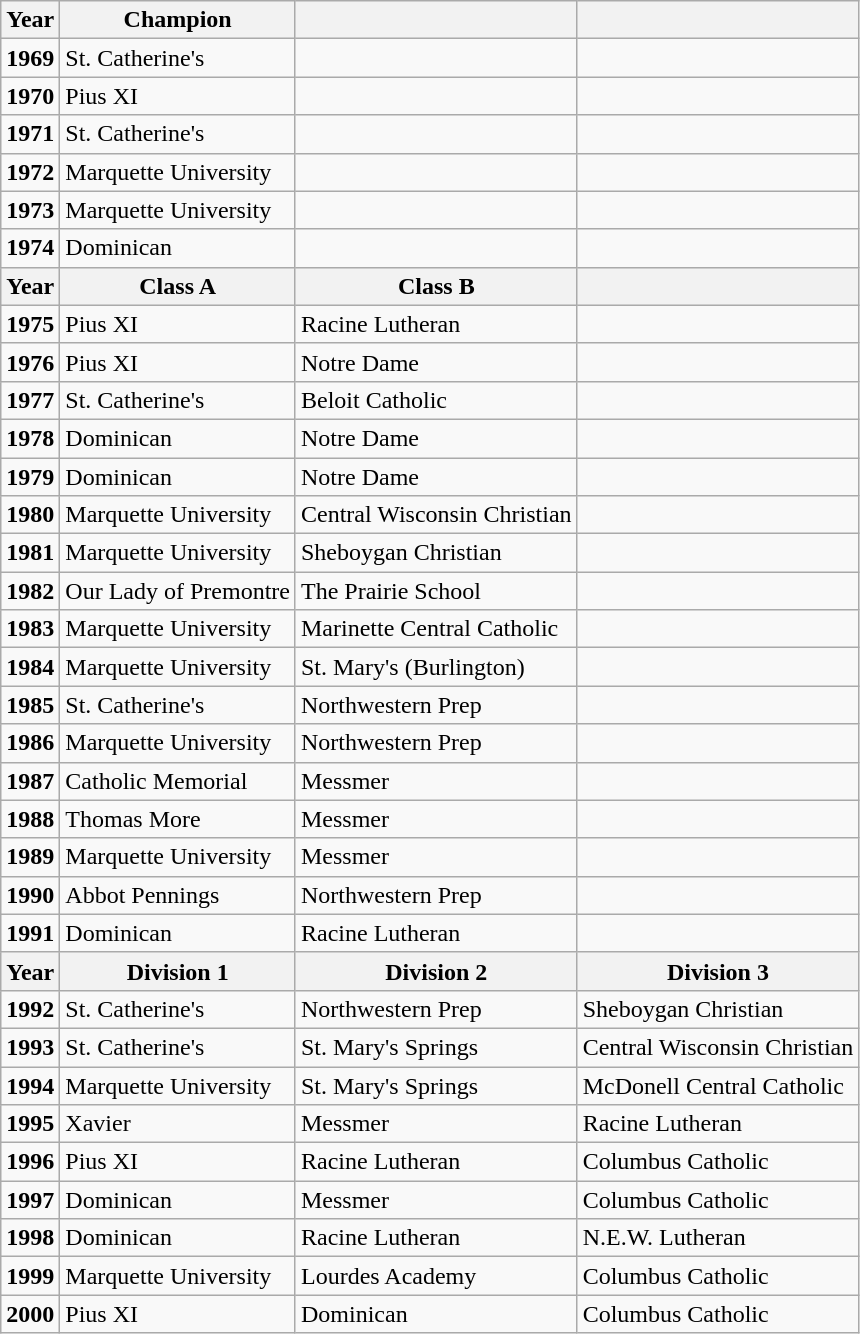<table class="wikitable mw-collapsible mw-collapsed">
<tr>
<th>Year</th>
<th>Champion</th>
<th></th>
<th></th>
</tr>
<tr>
<td><strong>1969</strong></td>
<td>St. Catherine's</td>
<td></td>
<td></td>
</tr>
<tr>
<td><strong>1970</strong></td>
<td>Pius XI</td>
<td></td>
<td></td>
</tr>
<tr>
<td><strong>1971</strong></td>
<td>St. Catherine's</td>
<td></td>
<td></td>
</tr>
<tr>
<td><strong>1972</strong></td>
<td>Marquette University</td>
<td></td>
<td></td>
</tr>
<tr>
<td><strong>1973</strong></td>
<td>Marquette University</td>
<td></td>
<td></td>
</tr>
<tr>
<td><strong>1974</strong></td>
<td>Dominican</td>
<td></td>
<td></td>
</tr>
<tr>
<th>Year</th>
<th>Class A</th>
<th>Class B</th>
<th></th>
</tr>
<tr>
<td><strong>1975</strong></td>
<td>Pius XI</td>
<td>Racine Lutheran</td>
<td></td>
</tr>
<tr>
<td><strong>1976</strong></td>
<td>Pius XI</td>
<td>Notre Dame</td>
<td></td>
</tr>
<tr>
<td><strong>1977</strong></td>
<td>St. Catherine's</td>
<td>Beloit Catholic</td>
<td></td>
</tr>
<tr>
<td><strong>1978</strong></td>
<td>Dominican</td>
<td>Notre Dame</td>
<td></td>
</tr>
<tr>
<td><strong>1979</strong></td>
<td>Dominican</td>
<td>Notre Dame</td>
<td></td>
</tr>
<tr>
<td><strong>1980</strong></td>
<td>Marquette University</td>
<td>Central Wisconsin Christian</td>
<td></td>
</tr>
<tr>
<td><strong>1981</strong></td>
<td>Marquette University</td>
<td>Sheboygan Christian</td>
<td></td>
</tr>
<tr>
<td><strong>1982</strong></td>
<td>Our Lady of Premontre</td>
<td>The Prairie School</td>
<td></td>
</tr>
<tr>
<td><strong>1983</strong></td>
<td>Marquette University</td>
<td>Marinette Central Catholic</td>
<td></td>
</tr>
<tr>
<td><strong>1984</strong></td>
<td>Marquette University</td>
<td>St. Mary's (Burlington)</td>
<td></td>
</tr>
<tr>
<td><strong>1985</strong></td>
<td>St. Catherine's</td>
<td>Northwestern Prep</td>
<td></td>
</tr>
<tr>
<td><strong>1986</strong></td>
<td>Marquette University</td>
<td>Northwestern Prep</td>
<td></td>
</tr>
<tr>
<td><strong>1987</strong></td>
<td>Catholic Memorial</td>
<td>Messmer</td>
<td></td>
</tr>
<tr>
<td><strong>1988</strong></td>
<td>Thomas More</td>
<td>Messmer</td>
<td></td>
</tr>
<tr>
<td><strong>1989</strong></td>
<td>Marquette University</td>
<td>Messmer</td>
<td></td>
</tr>
<tr>
<td><strong>1990</strong></td>
<td>Abbot Pennings</td>
<td>Northwestern Prep</td>
<td></td>
</tr>
<tr>
<td><strong>1991</strong></td>
<td>Dominican</td>
<td>Racine Lutheran</td>
<td></td>
</tr>
<tr>
<th>Year</th>
<th>Division 1</th>
<th>Division 2</th>
<th>Division 3</th>
</tr>
<tr>
<td><strong>1992</strong></td>
<td>St. Catherine's</td>
<td>Northwestern Prep</td>
<td>Sheboygan Christian</td>
</tr>
<tr>
<td><strong>1993</strong></td>
<td>St. Catherine's</td>
<td>St. Mary's Springs</td>
<td>Central Wisconsin Christian</td>
</tr>
<tr>
<td><strong>1994</strong></td>
<td>Marquette University</td>
<td>St. Mary's Springs</td>
<td>McDonell Central Catholic</td>
</tr>
<tr>
<td><strong>1995</strong></td>
<td>Xavier</td>
<td>Messmer</td>
<td>Racine Lutheran</td>
</tr>
<tr>
<td><strong>1996</strong></td>
<td>Pius XI</td>
<td>Racine Lutheran</td>
<td>Columbus Catholic</td>
</tr>
<tr>
<td><strong>1997</strong></td>
<td>Dominican</td>
<td>Messmer</td>
<td>Columbus Catholic</td>
</tr>
<tr>
<td><strong>1998</strong></td>
<td>Dominican</td>
<td>Racine Lutheran</td>
<td>N.E.W. Lutheran</td>
</tr>
<tr>
<td><strong>1999</strong></td>
<td>Marquette University</td>
<td>Lourdes Academy</td>
<td>Columbus Catholic</td>
</tr>
<tr>
<td><strong>2000</strong></td>
<td>Pius XI</td>
<td>Dominican</td>
<td>Columbus Catholic</td>
</tr>
</table>
